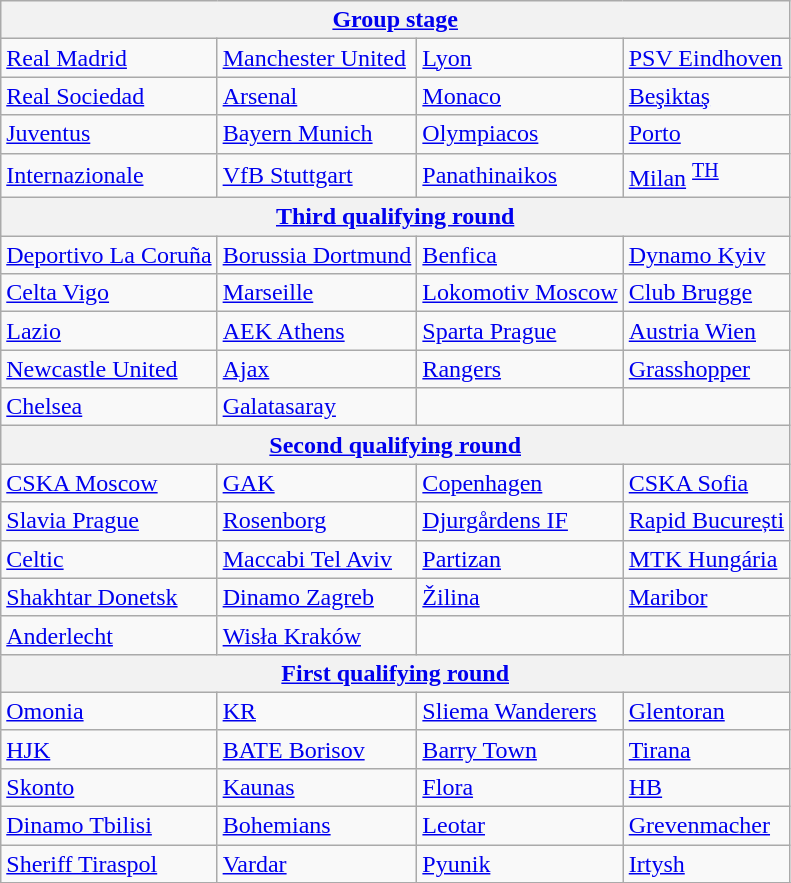<table class="wikitable">
<tr>
<th colspan=4><a href='#'>Group stage</a></th>
</tr>
<tr>
<td> <a href='#'>Real Madrid</a> </td>
<td> <a href='#'>Manchester United</a> </td>
<td> <a href='#'>Lyon</a> </td>
<td> <a href='#'>PSV Eindhoven</a> </td>
</tr>
<tr>
<td> <a href='#'>Real Sociedad</a> </td>
<td> <a href='#'>Arsenal</a> </td>
<td> <a href='#'>Monaco</a> </td>
<td> <a href='#'>Beşiktaş</a> </td>
</tr>
<tr>
<td> <a href='#'>Juventus</a> </td>
<td> <a href='#'>Bayern Munich</a> </td>
<td> <a href='#'>Olympiacos</a> </td>
<td> <a href='#'>Porto</a> </td>
</tr>
<tr>
<td> <a href='#'>Internazionale</a> </td>
<td> <a href='#'>VfB Stuttgart</a> </td>
<td> <a href='#'>Panathinaikos</a> </td>
<td> <a href='#'>Milan</a> <sup><a href='#'>TH</a></sup></td>
</tr>
<tr>
<th colspan=4><a href='#'>Third qualifying round</a></th>
</tr>
<tr>
<td> <a href='#'>Deportivo La Coruña</a> </td>
<td> <a href='#'>Borussia Dortmund</a> </td>
<td> <a href='#'>Benfica</a> </td>
<td> <a href='#'>Dynamo Kyiv</a> </td>
</tr>
<tr>
<td> <a href='#'>Celta Vigo</a> </td>
<td> <a href='#'>Marseille</a> </td>
<td> <a href='#'>Lokomotiv Moscow</a> </td>
<td> <a href='#'>Club Brugge</a> </td>
</tr>
<tr>
<td> <a href='#'>Lazio</a> </td>
<td> <a href='#'>AEK Athens</a> </td>
<td> <a href='#'>Sparta Prague</a> </td>
<td> <a href='#'>Austria Wien</a> </td>
</tr>
<tr>
<td> <a href='#'>Newcastle United</a> </td>
<td> <a href='#'>Ajax</a> </td>
<td> <a href='#'>Rangers</a> </td>
<td> <a href='#'>Grasshopper</a> </td>
</tr>
<tr>
<td> <a href='#'>Chelsea</a> </td>
<td> <a href='#'>Galatasaray</a> </td>
<td></td>
<td></td>
</tr>
<tr>
<th colspan=4><a href='#'>Second qualifying round</a></th>
</tr>
<tr>
<td> <a href='#'>CSKA Moscow</a> </td>
<td> <a href='#'>GAK</a> </td>
<td> <a href='#'>Copenhagen</a> </td>
<td> <a href='#'>CSKA Sofia</a> </td>
</tr>
<tr>
<td> <a href='#'>Slavia Prague</a> </td>
<td> <a href='#'>Rosenborg</a> </td>
<td> <a href='#'>Djurgårdens IF</a> </td>
<td> <a href='#'>Rapid București</a> </td>
</tr>
<tr>
<td> <a href='#'>Celtic</a> </td>
<td> <a href='#'>Maccabi Tel Aviv</a> </td>
<td> <a href='#'>Partizan</a> </td>
<td> <a href='#'>MTK Hungária</a> </td>
</tr>
<tr>
<td> <a href='#'>Shakhtar Donetsk</a> </td>
<td> <a href='#'>Dinamo Zagreb</a> </td>
<td> <a href='#'>Žilina</a> </td>
<td> <a href='#'>Maribor</a> </td>
</tr>
<tr>
<td> <a href='#'>Anderlecht</a> </td>
<td> <a href='#'>Wisła Kraków</a> </td>
<td></td>
<td></td>
</tr>
<tr>
<th colspan=4><a href='#'>First qualifying round</a></th>
</tr>
<tr>
<td> <a href='#'>Omonia</a> </td>
<td> <a href='#'>KR</a> </td>
<td> <a href='#'>Sliema Wanderers</a> </td>
<td> <a href='#'>Glentoran</a> </td>
</tr>
<tr>
<td> <a href='#'>HJK</a> </td>
<td> <a href='#'>BATE Borisov</a> </td>
<td> <a href='#'>Barry Town</a> </td>
<td> <a href='#'>Tirana</a> </td>
</tr>
<tr>
<td> <a href='#'>Skonto</a> </td>
<td> <a href='#'>Kaunas</a> </td>
<td> <a href='#'>Flora</a> </td>
<td> <a href='#'>HB</a> </td>
</tr>
<tr>
<td> <a href='#'>Dinamo Tbilisi</a> </td>
<td> <a href='#'>Bohemians</a> </td>
<td> <a href='#'>Leotar</a> </td>
<td> <a href='#'>Grevenmacher</a> </td>
</tr>
<tr>
<td> <a href='#'>Sheriff Tiraspol</a> </td>
<td> <a href='#'>Vardar</a> </td>
<td> <a href='#'>Pyunik</a> </td>
<td> <a href='#'>Irtysh</a> </td>
</tr>
<tr>
</tr>
</table>
